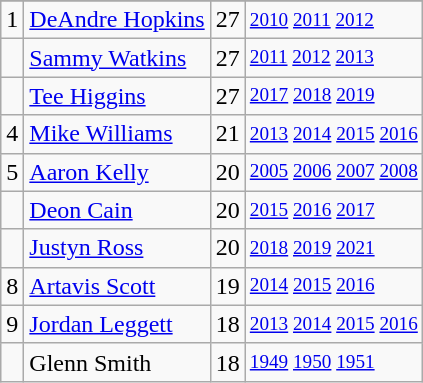<table class="wikitable">
<tr>
</tr>
<tr>
<td>1</td>
<td><a href='#'>DeAndre Hopkins</a></td>
<td>27</td>
<td style="font-size:80%;"><a href='#'>2010</a> <a href='#'>2011</a> <a href='#'>2012</a></td>
</tr>
<tr>
<td></td>
<td><a href='#'>Sammy Watkins</a></td>
<td>27</td>
<td style="font-size:80%;"><a href='#'>2011</a> <a href='#'>2012</a> <a href='#'>2013</a></td>
</tr>
<tr>
<td></td>
<td><a href='#'>Tee Higgins</a></td>
<td>27</td>
<td style="font-size:80%;"><a href='#'>2017</a> <a href='#'>2018</a> <a href='#'>2019</a></td>
</tr>
<tr>
<td>4</td>
<td><a href='#'>Mike Williams</a></td>
<td>21</td>
<td style="font-size:80%;"><a href='#'>2013</a> <a href='#'>2014</a> <a href='#'>2015</a> <a href='#'>2016</a></td>
</tr>
<tr>
<td>5</td>
<td><a href='#'>Aaron Kelly</a></td>
<td>20</td>
<td style="font-size:80%;"><a href='#'>2005</a> <a href='#'>2006</a> <a href='#'>2007</a> <a href='#'>2008</a></td>
</tr>
<tr>
<td></td>
<td><a href='#'>Deon Cain</a></td>
<td>20</td>
<td style="font-size:80%;"><a href='#'>2015</a> <a href='#'>2016</a> <a href='#'>2017</a></td>
</tr>
<tr>
<td></td>
<td><a href='#'>Justyn Ross</a></td>
<td>20</td>
<td style="font-size:80%;"><a href='#'>2018</a> <a href='#'>2019</a> <a href='#'>2021</a></td>
</tr>
<tr>
<td>8</td>
<td><a href='#'>Artavis Scott</a></td>
<td>19</td>
<td style="font-size:80%;"><a href='#'>2014</a> <a href='#'>2015</a> <a href='#'>2016</a></td>
</tr>
<tr>
<td>9</td>
<td><a href='#'>Jordan Leggett</a></td>
<td>18</td>
<td style="font-size:80%;"><a href='#'>2013</a> <a href='#'>2014</a> <a href='#'>2015</a> <a href='#'>2016</a></td>
</tr>
<tr>
<td></td>
<td>Glenn Smith</td>
<td>18</td>
<td style="font-size:80%;"><a href='#'>1949</a> <a href='#'>1950</a> <a href='#'>1951</a></td>
</tr>
</table>
